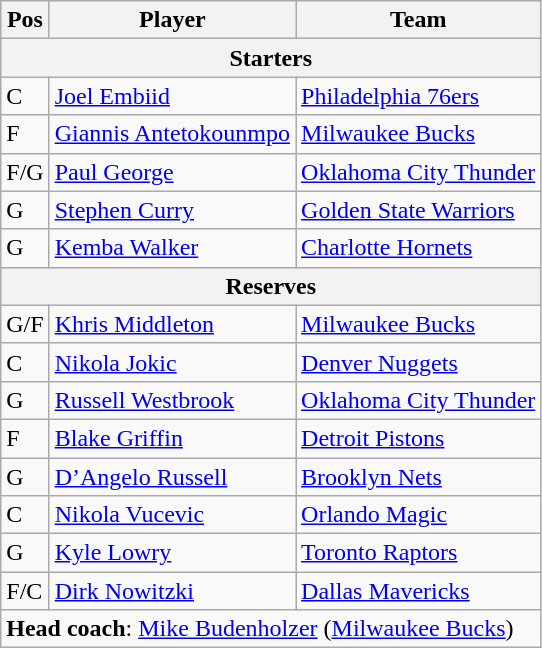<table class="wikitable">
<tr>
<th>Pos</th>
<th>Player</th>
<th>Team</th>
</tr>
<tr>
<th scope="col" colspan="4">Starters</th>
</tr>
<tr>
<td>C</td>
<td><a href='#'>Joel Embiid</a></td>
<td><a href='#'>Philadelphia 76ers</a></td>
</tr>
<tr>
<td>F</td>
<td><a href='#'>Giannis Antetokounmpo</a></td>
<td><a href='#'>Milwaukee Bucks</a></td>
</tr>
<tr>
<td>F/G</td>
<td><a href='#'>Paul George</a></td>
<td><a href='#'>Oklahoma City Thunder</a></td>
</tr>
<tr>
<td>G</td>
<td><a href='#'>Stephen Curry</a></td>
<td><a href='#'>Golden State Warriors</a></td>
</tr>
<tr>
<td>G</td>
<td><a href='#'>Kemba Walker</a></td>
<td><a href='#'>Charlotte Hornets</a></td>
</tr>
<tr>
<th scope="col" colspan="4">Reserves</th>
</tr>
<tr>
<td>G/F</td>
<td><a href='#'>Khris Middleton</a></td>
<td><a href='#'>Milwaukee Bucks</a></td>
</tr>
<tr>
<td>C</td>
<td><a href='#'>Nikola Jokic</a></td>
<td><a href='#'>Denver Nuggets</a></td>
</tr>
<tr>
<td>G</td>
<td><a href='#'>Russell Westbrook</a></td>
<td><a href='#'>Oklahoma City Thunder</a></td>
</tr>
<tr>
<td>F</td>
<td><a href='#'>Blake Griffin</a></td>
<td><a href='#'>Detroit Pistons</a></td>
</tr>
<tr>
<td>G</td>
<td><a href='#'>D’Angelo Russell</a></td>
<td><a href='#'>Brooklyn Nets</a></td>
</tr>
<tr>
<td>C</td>
<td><a href='#'>Nikola Vucevic</a></td>
<td><a href='#'>Orlando Magic</a></td>
</tr>
<tr>
<td>G</td>
<td><a href='#'>Kyle Lowry</a></td>
<td><a href='#'>Toronto Raptors</a></td>
</tr>
<tr>
<td>F/C</td>
<td><a href='#'>Dirk Nowitzki</a></td>
<td><a href='#'>Dallas Mavericks</a></td>
</tr>
<tr>
<td colspan="3"><strong>Head coach</strong>: <a href='#'>Mike Budenholzer</a> (<a href='#'>Milwaukee Bucks</a>)</td>
</tr>
</table>
